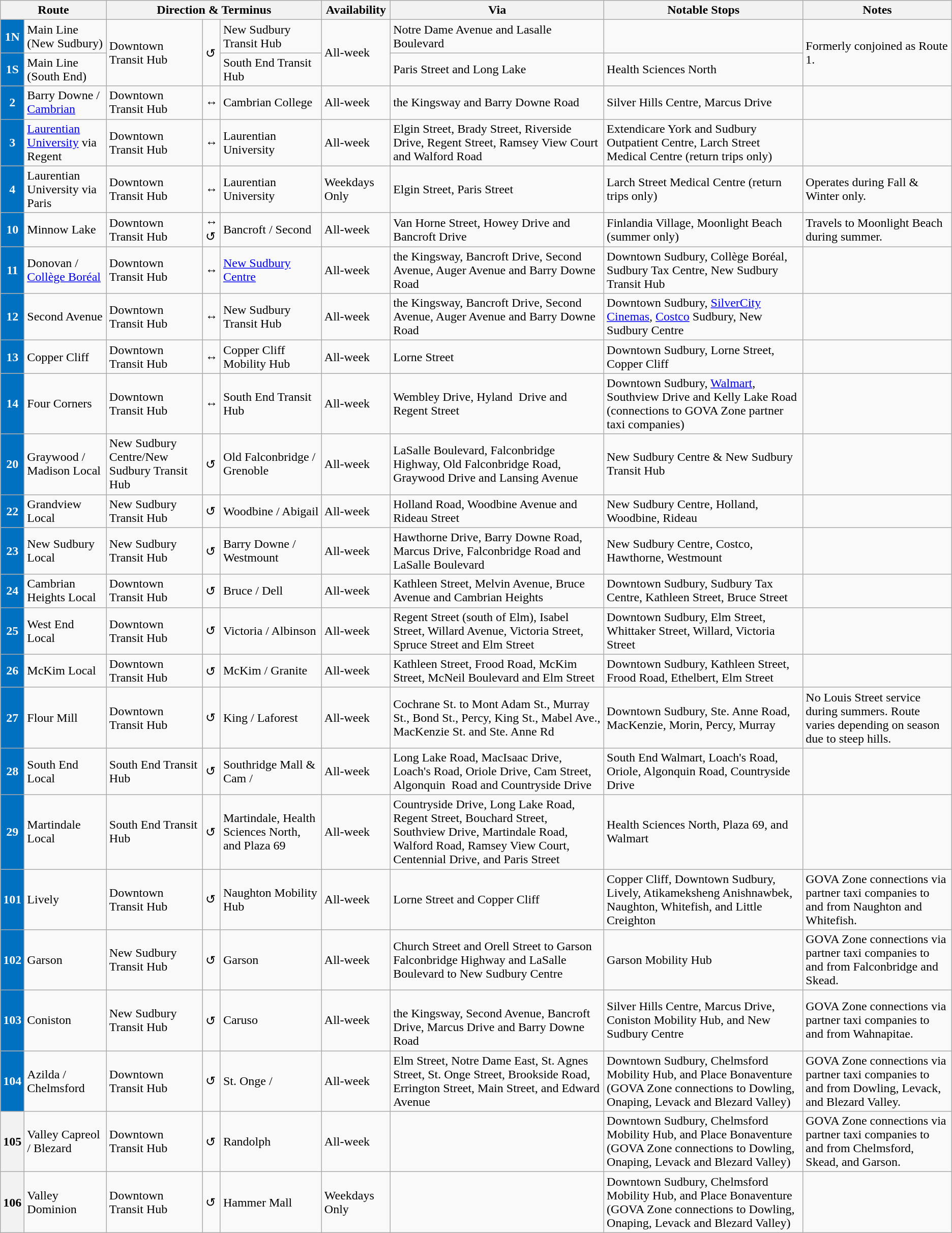<table class="wikitable sortable">
<tr>
<th colspan="2">Route</th>
<th colspan="3">Direction & Terminus</th>
<th class="unsortable">Availability</th>
<th>Via</th>
<th>Notable Stops</th>
<th>Notes</th>
</tr>
<tr>
<th valign="center" align="center" style="background:#0070c0;color:white">1N</th>
<td>Main Line<br>(New Sudbury)</td>
<td rowspan="2">Downtown Transit Hub</td>
<td rowspan="2">↺</td>
<td>New Sudbury Transit Hub</td>
<td rowspan="2">All-week</td>
<td>Notre Dame Avenue and Lasalle Boulevard</td>
<td></td>
<td rowspan="2">Formerly conjoined as Route 1.</td>
</tr>
<tr>
<th valign="center" align="center" style="background:#0070c0;color:white">1S</th>
<td>Main Line (South End)</td>
<td>South End Transit Hub</td>
<td>Paris Street and Long Lake</td>
<td>Health Sciences North</td>
</tr>
<tr>
<th valign="center" align="center" style="background:#0070c0;color:white">2</th>
<td>Barry Downe / <a href='#'>Cambrian</a></td>
<td>Downtown Transit Hub</td>
<td>↔</td>
<td>Cambrian College</td>
<td>All-week</td>
<td>the Kingsway and Barry Downe Road</td>
<td>Silver Hills Centre, Marcus Drive</td>
<td></td>
</tr>
<tr>
<th valign="center" align="center" style="background:#0070c0;color:white">3</th>
<td><a href='#'>Laurentian University</a> via Regent</td>
<td>Downtown Transit Hub</td>
<td>↔</td>
<td>Laurentian University</td>
<td>All-week</td>
<td>Elgin Street, Brady Street, Riverside Drive, Regent Street, Ramsey View Court and Walford Road</td>
<td>Extendicare York and Sudbury Outpatient Centre, Larch Street Medical Centre (return trips only)</td>
<td></td>
</tr>
<tr>
<th valign="center" align="center" style="background:#0070c0;color:white">4</th>
<td>Laurentian University via Paris</td>
<td>Downtown Transit Hub</td>
<td>↔</td>
<td>Laurentian University</td>
<td>Weekdays Only</td>
<td>Elgin Street, Paris Street</td>
<td>Larch Street Medical Centre (return trips only)</td>
<td>Operates during Fall & Winter only.</td>
</tr>
<tr>
<th valign="center" align="center" style="background:#0070c0;color:white">10</th>
<td>Minnow Lake</td>
<td>Downtown Transit Hub</td>
<td>↔<br>↺</td>
<td>Bancroft / Second</td>
<td>All-week</td>
<td>Van Horne Street, Howey Drive and Bancroft Drive</td>
<td>Finlandia Village, Moonlight Beach (summer only)</td>
<td>Travels to Moonlight Beach during summer.</td>
</tr>
<tr>
<th valign="center" align="center" style="background:#0070c0;color:white">11</th>
<td>Donovan / <a href='#'>Collège Boréal</a></td>
<td>Downtown Transit Hub</td>
<td>↔</td>
<td><a href='#'>New Sudbury Centre</a></td>
<td>All-week</td>
<td>the Kingsway, Bancroft Drive, Second Avenue, Auger Avenue and Barry Downe Road</td>
<td>Downtown Sudbury, Collège Boréal, Sudbury Tax Centre, New Sudbury Transit Hub</td>
<td></td>
</tr>
<tr>
<th valign="center" align="center" style="background:#0070c0;color:white">12</th>
<td>Second Avenue</td>
<td>Downtown Transit Hub</td>
<td>↔</td>
<td>New Sudbury Transit Hub</td>
<td>All-week</td>
<td>the Kingsway, Bancroft Drive, Second Avenue, Auger Avenue and Barry Downe Road</td>
<td>Downtown Sudbury, <a href='#'>SilverCity Cinemas</a>, <a href='#'>Costco</a> Sudbury, New Sudbury Centre</td>
<td></td>
</tr>
<tr>
<th valign="center" align="center" style="background:#0070c0;color:white">13</th>
<td>Copper Cliff</td>
<td>Downtown Transit Hub</td>
<td>↔</td>
<td>Copper Cliff Mobility Hub</td>
<td>All-week</td>
<td>Lorne Street</td>
<td>Downtown Sudbury, Lorne Street, Copper Cliff</td>
<td></td>
</tr>
<tr>
<th valign="center" align="center" style="background:#0070c0;color:white">14</th>
<td>Four Corners</td>
<td>Downtown Transit Hub</td>
<td>↔</td>
<td>South End Transit Hub</td>
<td>All-week</td>
<td>Wembley Drive, Hyland  Drive and Regent Street</td>
<td>Downtown Sudbury, <a href='#'>Walmart</a>, Southview Drive and Kelly Lake Road (connections to GOVA Zone partner taxi companies)</td>
<td></td>
</tr>
<tr>
<th valign="center" align="center" style="background:#0070c0;color:white">20</th>
<td>Graywood / Madison Local</td>
<td>New Sudbury Centre/New Sudbury Transit Hub</td>
<td>↺</td>
<td>Old Falconbridge / Grenoble</td>
<td>All-week</td>
<td>LaSalle Boulevard, Falconbridge Highway, Old Falconbridge Road, Graywood Drive and Lansing Avenue</td>
<td>New Sudbury Centre & New Sudbury Transit Hub</td>
<td></td>
</tr>
<tr>
<th valign="center" align="center" style="background:#0070c0;color:white">22</th>
<td>Grandview Local</td>
<td>New Sudbury Transit Hub</td>
<td>↺</td>
<td>Woodbine / Abigail</td>
<td>All-week</td>
<td>Holland Road, Woodbine Avenue and Rideau Street</td>
<td>New Sudbury Centre, Holland, Woodbine, Rideau</td>
<td></td>
</tr>
<tr>
<th valign="center" align="center" style="background:#0070c0;color:white">23</th>
<td>New Sudbury Local</td>
<td>New Sudbury Transit Hub</td>
<td>↺</td>
<td>Barry Downe / Westmount</td>
<td>All-week</td>
<td>Hawthorne Drive, Barry Downe Road, Marcus Drive, Falconbridge Road and LaSalle Boulevard</td>
<td>New Sudbury Centre, Costco, Hawthorne, Westmount</td>
<td></td>
</tr>
<tr>
<th valign="center" align="center" style="background:#0070c0;color:white">24</th>
<td>Cambrian Heights Local</td>
<td>Downtown Transit Hub</td>
<td>↺</td>
<td>Bruce / Dell</td>
<td>All-week</td>
<td>Kathleen Street, Melvin Avenue, Bruce Avenue and Cambrian Heights</td>
<td>Downtown Sudbury, Sudbury Tax Centre, Kathleen Street, Bruce Street</td>
<td></td>
</tr>
<tr>
<th valign="center" align="center" style="background:#0070c0;color:white">25</th>
<td>West End Local</td>
<td>Downtown Transit Hub</td>
<td>↺</td>
<td>Victoria / Albinson</td>
<td>All-week</td>
<td>Regent Street (south of Elm), Isabel Street, Willard Avenue, Victoria Street, Spruce Street and Elm Street</td>
<td>Downtown Sudbury, Elm Street, Whittaker Street, Willard, Victoria Street</td>
<td></td>
</tr>
<tr>
<th valign="center" align="center" style="background:#0070c0;color:white">26</th>
<td>McKim Local</td>
<td>Downtown Transit Hub</td>
<td>↺</td>
<td>McKim / Granite</td>
<td>All-week</td>
<td>Kathleen Street, Frood Road, McKim Street, McNeil Boulevard and Elm Street</td>
<td>Downtown Sudbury, Kathleen Street, Frood Road, Ethelbert, Elm Street</td>
<td></td>
</tr>
<tr>
<th valign="center" align="center" style="background:#0070c0;color:white">27</th>
<td>Flour Mill</td>
<td>Downtown Transit Hub</td>
<td>↺</td>
<td>King / Laforest</td>
<td>All-week</td>
<td>Cochrane St. to Mont Adam St., Murray St., Bond St., Percy, King St., Mabel Ave., MacKenzie St. and Ste. Anne Rd</td>
<td>Downtown Sudbury, Ste. Anne Road, MacKenzie, Morin, Percy, Murray</td>
<td>No Louis Street service during summers. Route varies depending on season due to steep hills.</td>
</tr>
<tr>
<th valign="center" align="center" style="background:#0070c0;color:white">28</th>
<td>South End Local</td>
<td>South End Transit Hub</td>
<td>↺</td>
<td>Southridge Mall & Cam / </td>
<td>All-week</td>
<td>Long Lake Road, MacIsaac Drive, Loach's Road, Oriole Drive, Cam Street, Algonquin  Road and Countryside Drive</td>
<td>South End Walmart, Loach's Road, Oriole, Algonquin Road, Countryside Drive</td>
<td></td>
</tr>
<tr>
<th valign="center" align="center" style="background:#0070c0;color:white">29</th>
<td>Martindale Local</td>
<td>South End Transit Hub</td>
<td>↺</td>
<td>Martindale, Health Sciences North, and Plaza 69</td>
<td>All-week</td>
<td>Countryside Drive, Long Lake Road, Regent Street, Bouchard Street, Southview Drive, Martindale Road, Walford Road, Ramsey View Court, Centennial Drive, and Paris Street</td>
<td>Health Sciences North, Plaza 69, and Walmart</td>
<td></td>
</tr>
<tr>
<th valign="center" align="center" style="background:#0070c0;color:white">101</th>
<td>Lively</td>
<td>Downtown Transit Hub</td>
<td>↺</td>
<td>Naughton Mobility Hub</td>
<td>All-week</td>
<td>Lorne Street and Copper Cliff</td>
<td>Copper Cliff, Downtown Sudbury, Lively, Atikameksheng Anishnawbek, Naughton, Whitefish, and Little Creighton</td>
<td>GOVA Zone connections via partner taxi companies to and from Naughton and Whitefish.</td>
</tr>
<tr>
<th valign="center" align="center" style="background:#0070c0;color:white">102</th>
<td>Garson</td>
<td>New Sudbury Transit Hub</td>
<td>↺</td>
<td>Garson</td>
<td>All-week</td>
<td>Church Street and Orell Street to Garson<br>Falconbridge Highway and LaSalle Boulevard to New Sudbury Centre</td>
<td>Garson Mobility Hub</td>
<td>GOVA Zone connections via partner taxi companies to and from Falconbridge and Skead.</td>
</tr>
<tr>
<th valign="center" align="center" style="background:#0070c0;color:white">103</th>
<td>Coniston</td>
<td>New Sudbury Transit Hub</td>
<td>↺</td>
<td>Caruso</td>
<td>All-week</td>
<td><br>the Kingsway, Second Avenue, Bancroft Drive, Marcus Drive and Barry Downe Road</td>
<td>Silver Hills Centre, Marcus Drive, Coniston Mobility Hub, and New Sudbury Centre</td>
<td>GOVA Zone connections via partner taxi companies to and from Wahnapitae.</td>
</tr>
<tr>
<th valign="center" align="center" style="background:#0070c0;color:white">104</th>
<td>Azilda / Chelmsford</td>
<td>Downtown Transit Hub</td>
<td>↺</td>
<td>St. Onge /<br></td>
<td>All-week</td>
<td>Elm Street, Notre Dame East, St. Agnes Street, St. Onge Street, Brookside Road, Errington Street, Main Street, and Edward Avenue</td>
<td>Downtown Sudbury, Chelmsford Mobility Hub, and Place Bonaventure (GOVA Zone connections to Dowling, Onaping, Levack and Blezard Valley)</td>
<td>GOVA Zone connections via partner taxi companies to and from Dowling, Levack, and Blezard Valley.</td>
</tr>
<tr>
<th>105</th>
<td>Valley Capreol / Blezard</td>
<td>Downtown Transit Hub</td>
<td>↺</td>
<td>Randolph</td>
<td>All-week</td>
<td></td>
<td>Downtown Sudbury, Chelmsford Mobility Hub, and Place Bonaventure (GOVA Zone connections to Dowling, Onaping, Levack and Blezard Valley)</td>
<td>GOVA Zone connections via partner taxi companies to and from Chelmsford, Skead, and Garson.</td>
</tr>
<tr>
<th>106</th>
<td>Valley Dominion</td>
<td>Downtown Transit Hub</td>
<td>↺</td>
<td>Hammer Mall</td>
<td>Weekdays Only</td>
<td></td>
<td>Downtown Sudbury, Chelmsford Mobility Hub, and Place Bonaventure (GOVA Zone connections to Dowling, Onaping, Levack and Blezard Valley)</td>
<td></td>
</tr>
</table>
